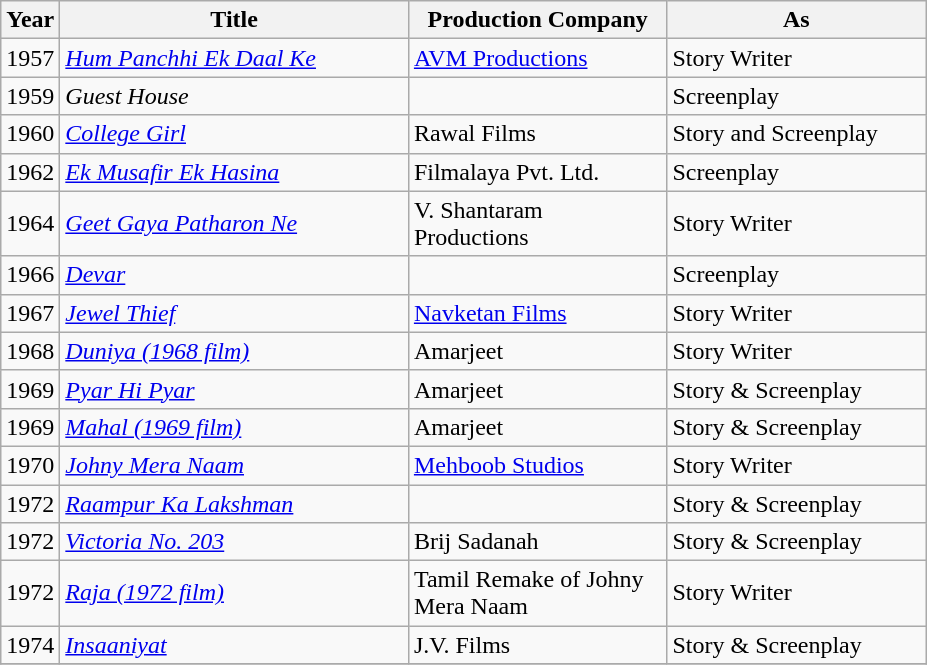<table class="wikitable">
<tr>
<th width="5">Year</th>
<th width="225">Title</th>
<th width="165">Production Company</th>
<th width="165">As</th>
</tr>
<tr>
<td>1957</td>
<td><em><a href='#'>Hum Panchhi Ek Daal Ke</a></em></td>
<td><a href='#'>AVM Productions</a></td>
<td>Story Writer</td>
</tr>
<tr Story Writer>
<td>1959</td>
<td><em>Guest House</em></td>
<td></td>
<td>Screenplay</td>
</tr>
<tr>
<td>1960</td>
<td><em><a href='#'>College Girl</a></em></td>
<td>Rawal Films</td>
<td>Story and Screenplay</td>
</tr>
<tr>
<td>1962</td>
<td><em><a href='#'>Ek Musafir Ek Hasina</a></em></td>
<td>Filmalaya Pvt. Ltd.</td>
<td>Screenplay</td>
</tr>
<tr>
<td>1964</td>
<td><em><a href='#'>Geet Gaya Patharon Ne</a></em></td>
<td>V. Shantaram Productions</td>
<td>Story Writer</td>
</tr>
<tr>
<td>1966</td>
<td><em><a href='#'>Devar</a></em></td>
<td></td>
<td>Screenplay</td>
</tr>
<tr>
<td>1967</td>
<td><em><a href='#'>Jewel Thief</a></em></td>
<td><a href='#'>Navketan Films</a></td>
<td>Story Writer</td>
</tr>
<tr>
<td>1968</td>
<td><em><a href='#'>Duniya (1968 film)</a></em></td>
<td>Amarjeet</td>
<td>Story Writer</td>
</tr>
<tr>
<td>1969</td>
<td><em><a href='#'>Pyar Hi Pyar</a></em></td>
<td>Amarjeet</td>
<td>Story & Screenplay</td>
</tr>
<tr>
<td>1969</td>
<td><em><a href='#'>Mahal (1969 film)</a></em></td>
<td>Amarjeet</td>
<td>Story & Screenplay</td>
</tr>
<tr>
<td>1970</td>
<td><em><a href='#'>Johny Mera Naam</a></em></td>
<td><a href='#'>Mehboob Studios</a></td>
<td>Story Writer</td>
</tr>
<tr>
<td>1972</td>
<td><em><a href='#'>Raampur Ka Lakshman</a></em></td>
<td></td>
<td>Story & Screenplay</td>
</tr>
<tr>
<td>1972</td>
<td><em><a href='#'>Victoria No. 203</a></em></td>
<td>Brij Sadanah</td>
<td>Story & Screenplay</td>
</tr>
<tr>
<td>1972</td>
<td><em><a href='#'>Raja (1972 film)</a></em></td>
<td>Tamil Remake of Johny Mera Naam</td>
<td>Story Writer</td>
</tr>
<tr>
<td>1974</td>
<td><em><a href='#'>Insaaniyat</a></em></td>
<td>J.V. Films</td>
<td>Story & Screenplay</td>
</tr>
<tr>
</tr>
</table>
